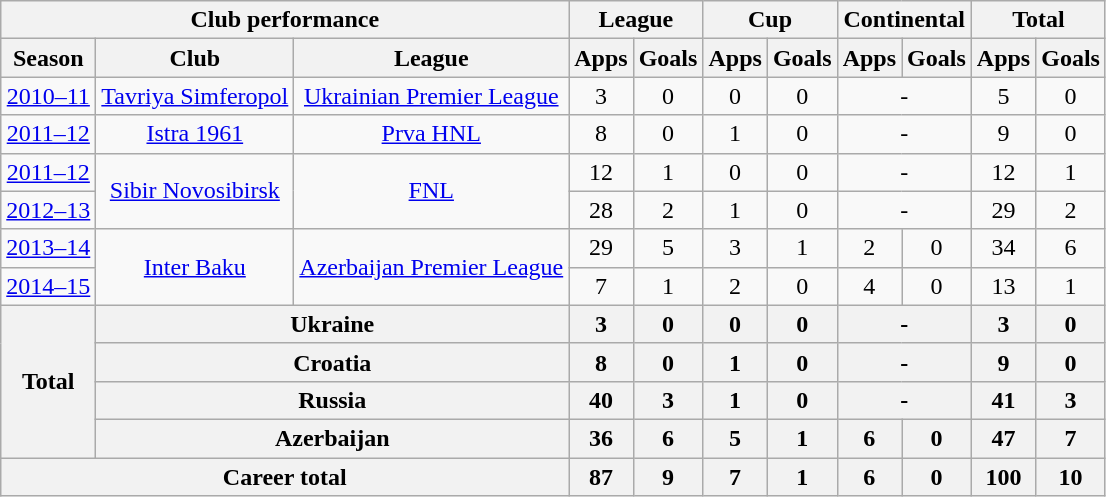<table class="wikitable" style="text-align:center">
<tr>
<th colspan=3>Club performance</th>
<th colspan=2>League</th>
<th colspan=2>Cup</th>
<th colspan=2>Continental</th>
<th colspan=2>Total</th>
</tr>
<tr>
<th>Season</th>
<th>Club</th>
<th>League</th>
<th>Apps</th>
<th>Goals</th>
<th>Apps</th>
<th>Goals</th>
<th>Apps</th>
<th>Goals</th>
<th>Apps</th>
<th>Goals</th>
</tr>
<tr>
<td><a href='#'>2010–11</a></td>
<td><a href='#'>Tavriya Simferopol</a></td>
<td><a href='#'>Ukrainian Premier League</a></td>
<td>3</td>
<td>0</td>
<td>0</td>
<td>0</td>
<td colspan="2">-</td>
<td>5</td>
<td>0</td>
</tr>
<tr>
<td><a href='#'>2011–12</a></td>
<td><a href='#'>Istra 1961</a></td>
<td><a href='#'>Prva HNL</a></td>
<td>8</td>
<td>0</td>
<td>1</td>
<td>0</td>
<td colspan="2">-</td>
<td>9</td>
<td>0</td>
</tr>
<tr>
<td><a href='#'>2011–12</a></td>
<td rowspan="2"><a href='#'>Sibir Novosibirsk</a></td>
<td rowspan="2"><a href='#'>FNL</a></td>
<td>12</td>
<td>1</td>
<td>0</td>
<td>0</td>
<td colspan="2">-</td>
<td>12</td>
<td>1</td>
</tr>
<tr>
<td><a href='#'>2012–13</a></td>
<td>28</td>
<td>2</td>
<td>1</td>
<td>0</td>
<td colspan="2">-</td>
<td>29</td>
<td>2</td>
</tr>
<tr>
<td><a href='#'>2013–14</a></td>
<td rowspan="2"><a href='#'>Inter Baku</a></td>
<td rowspan="2"><a href='#'>Azerbaijan Premier League</a></td>
<td>29</td>
<td>5</td>
<td>3</td>
<td>1</td>
<td>2</td>
<td>0</td>
<td>34</td>
<td>6</td>
</tr>
<tr>
<td><a href='#'>2014–15</a></td>
<td>7</td>
<td>1</td>
<td>2</td>
<td>0</td>
<td>4</td>
<td>0</td>
<td>13</td>
<td>1</td>
</tr>
<tr>
<th rowspan=4>Total</th>
<th colspan=2>Ukraine</th>
<th>3</th>
<th>0</th>
<th>0</th>
<th>0</th>
<th colspan="2">-</th>
<th>3</th>
<th>0</th>
</tr>
<tr>
<th colspan=2>Croatia</th>
<th>8</th>
<th>0</th>
<th>1</th>
<th>0</th>
<th colspan="2">-</th>
<th>9</th>
<th>0</th>
</tr>
<tr>
<th colspan=2>Russia</th>
<th>40</th>
<th>3</th>
<th>1</th>
<th>0</th>
<th colspan="2">-</th>
<th>41</th>
<th>3</th>
</tr>
<tr>
<th colspan=2>Azerbaijan</th>
<th>36</th>
<th>6</th>
<th>5</th>
<th>1</th>
<th>6</th>
<th>0</th>
<th>47</th>
<th>7</th>
</tr>
<tr>
<th colspan=3>Career total</th>
<th>87</th>
<th>9</th>
<th>7</th>
<th>1</th>
<th>6</th>
<th>0</th>
<th>100</th>
<th>10</th>
</tr>
</table>
